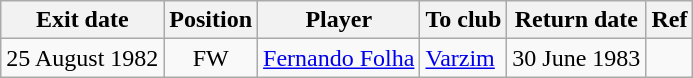<table class="wikitable">
<tr>
<th>Exit date</th>
<th>Position</th>
<th>Player</th>
<th>To club</th>
<th>Return date</th>
<th>Ref</th>
</tr>
<tr>
<td>25 August 1982</td>
<td style="text-align:center;">FW</td>
<td style="text-align:left;"><a href='#'>Fernando Folha</a></td>
<td style="text-align:left;"><a href='#'>Varzim</a></td>
<td>30 June 1983</td>
<td></td>
</tr>
</table>
